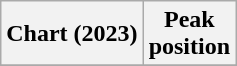<table class="wikitable sortable plainrowheaders" style="text-align:center">
<tr>
<th scope="col">Chart (2023)</th>
<th scope="col">Peak<br>position</th>
</tr>
<tr>
</tr>
</table>
